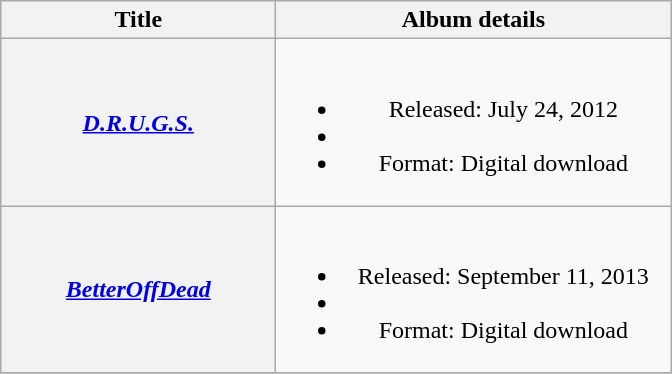<table class="wikitable plainrowheaders" style="text-align:center;">
<tr>
<th scope="col" style="width:11em;">Title</th>
<th scope="col" style="width:16em;">Album details</th>
</tr>
<tr>
<th scope="row"><em><a href='#'>D.R.U.G.S.</a></em></th>
<td><br><ul><li>Released: July 24, 2012</li><li></li><li>Format: Digital download</li></ul></td>
</tr>
<tr>
<th scope="row"><em><a href='#'>BetterOffDead</a></em></th>
<td><br><ul><li>Released: September 11, 2013</li><li></li><li>Format: Digital download</li></ul></td>
</tr>
<tr>
</tr>
</table>
